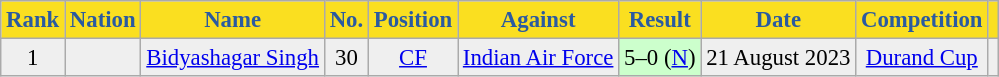<table class="wikitable sortable" style="font-size: 95%; text-align: center;">
<tr>
<th style="background:#FADF20; color:#2A5AA1; text-align:center;">Rank</th>
<th style="background:#FADF20; color:#2A5AA1; text-align:center;">Nation</th>
<th style="background:#FADF20; color:#2A5AA1; text-align:center;">Name</th>
<th style="background:#FADF20; color:#2A5AA1; text-align:center;">No.</th>
<th style="background:#FADF20; color:#2A5AA1; text-align:center;">Position</th>
<th style="background:#FADF20; color:#2A5AA1; text-align:center;">Against</th>
<th style="background:#FADF20; color:#2A5AA1; text-align:center;">Result</th>
<th style="background:#FADF20; color:#2A5AA1; text-align:center;">Date</th>
<th style="background:#FADF20; color:#2A5AA1; text-align:center;">Competition</th>
<th style="background:#FADF20; color:#2A5AA1; text-align:center;"></th>
</tr>
<tr bgcolor="#EFEFEF">
<td>1</td>
<td></td>
<td style="text-align:left;"><a href='#'>Bidyashagar Singh</a></td>
<td>30</td>
<td><a href='#'>CF</a></td>
<td> <a href='#'>Indian Air Force</a></td>
<td style="background:#CCFFCC;">5–0 (<a href='#'>N</a>)</td>
<td>21 August 2023</td>
<td><a href='#'>Durand Cup</a></td>
<td></td>
</tr>
</table>
